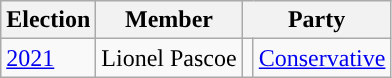<table class="wikitable">
<tr>
<th>Election</th>
<th>Member</th>
<th colspan="2">Party</th>
</tr>
<tr>
<td><a href='#'>2021</a></td>
<td>Lionel Pascoe</td>
<td style="background-color: "></td>
<td><a href='#'>Conservative</a></td>
</tr>
</table>
